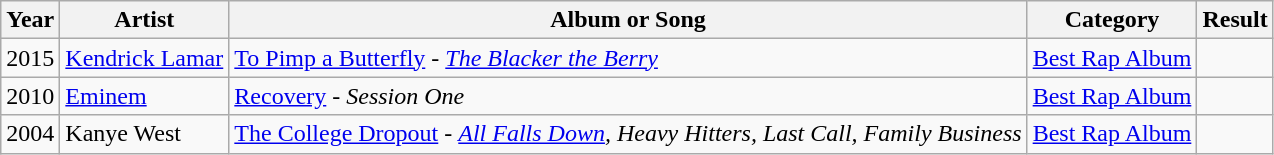<table class="wikitable">
<tr>
<th>Year</th>
<th>Artist</th>
<th>Album or Song</th>
<th>Category</th>
<th>Result</th>
</tr>
<tr>
<td>2015</td>
<td><a href='#'>Kendrick Lamar</a></td>
<td><a href='#'>To Pimp a Butterfly</a> - <a href='#'><em>The Blacker the Berry</em></a></td>
<td><a href='#'>Best Rap Album</a></td>
<td></td>
</tr>
<tr>
<td>2010</td>
<td><a href='#'>Eminem</a></td>
<td><a href='#'>Recovery</a> - <em>Session One</em></td>
<td><a href='#'>Best Rap Album</a></td>
<td></td>
</tr>
<tr>
<td>2004</td>
<td>Kanye West</td>
<td><a href='#'>The College Dropout</a> - <em><a href='#'>All Falls Down</a>, Heavy Hitters, Last Call, Family Business</em></td>
<td><a href='#'>Best Rap Album</a></td>
<td></td>
</tr>
</table>
